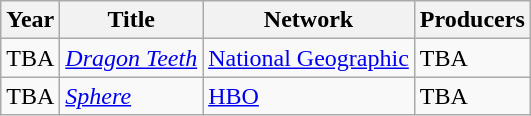<table class="wikitable">
<tr>
<th>Year</th>
<th>Title</th>
<th>Network</th>
<th>Producers</th>
</tr>
<tr>
<td>TBA</td>
<td><em><a href='#'>Dragon Teeth</a></em></td>
<td><a href='#'>National Geographic</a></td>
<td>TBA</td>
</tr>
<tr>
<td>TBA</td>
<td><em><a href='#'>Sphere</a></em></td>
<td><a href='#'>HBO</a></td>
<td>TBA</td>
</tr>
</table>
